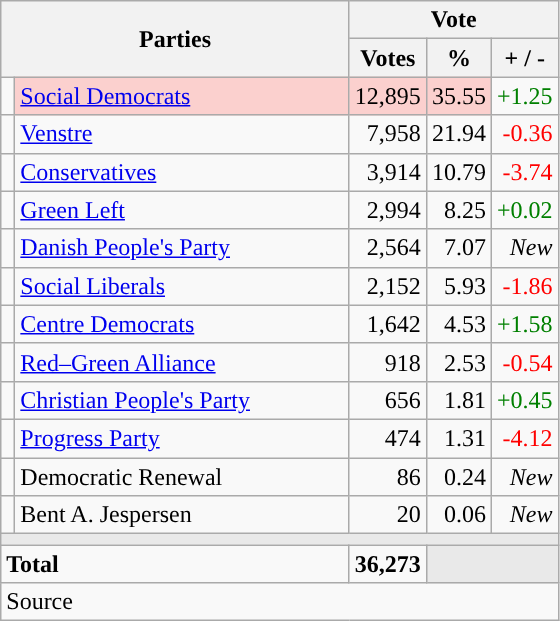<table class="wikitable" style="text-align:right;">
<tr>
<th style="text-align:centre;" rowspan="2" colspan="2" width="225">Parties</th>
<th colspan="3">Vote</th>
</tr>
<tr>
<th width="15">Votes</th>
<th width="15">%</th>
<th width="15">+ / -</th>
</tr>
<tr>
<td width="2" style="color:inherit;background:"></td>
<td bgcolor=#fbd0ce  align="left"><a href='#'>Social Democrats</a></td>
<td bgcolor=#fbd0ce>12,895</td>
<td bgcolor=#fbd0ce>35.55</td>
<td style=color:green;>+1.25</td>
</tr>
<tr>
<td width="2" style="color:inherit;background:"></td>
<td align="left"><a href='#'>Venstre</a></td>
<td>7,958</td>
<td>21.94</td>
<td style=color:red;>-0.36</td>
</tr>
<tr>
<td width="2" style="color:inherit;background:"></td>
<td align="left"><a href='#'>Conservatives</a></td>
<td>3,914</td>
<td>10.79</td>
<td style=color:red;>-3.74</td>
</tr>
<tr>
<td width="2" style="color:inherit;background:"></td>
<td align="left"><a href='#'>Green Left</a></td>
<td>2,994</td>
<td>8.25</td>
<td style=color:green;>+0.02</td>
</tr>
<tr>
<td width="2" style="color:inherit;background:"></td>
<td align="left"><a href='#'>Danish People's Party</a></td>
<td>2,564</td>
<td>7.07</td>
<td><em>New</em></td>
</tr>
<tr>
<td width="2" style="color:inherit;background:"></td>
<td align="left"><a href='#'>Social Liberals</a></td>
<td>2,152</td>
<td>5.93</td>
<td style=color:red;>-1.86</td>
</tr>
<tr>
<td width="2" style="color:inherit;background:"></td>
<td align="left"><a href='#'>Centre Democrats</a></td>
<td>1,642</td>
<td>4.53</td>
<td style=color:green;>+1.58</td>
</tr>
<tr>
<td width="2" style="color:inherit;background:"></td>
<td align="left"><a href='#'>Red–Green Alliance</a></td>
<td>918</td>
<td>2.53</td>
<td style=color:red;>-0.54</td>
</tr>
<tr>
<td width="2" style="color:inherit;background:"></td>
<td align="left"><a href='#'>Christian People's Party</a></td>
<td>656</td>
<td>1.81</td>
<td style=color:green;>+0.45</td>
</tr>
<tr>
<td width="2" style="color:inherit;background:"></td>
<td align="left"><a href='#'>Progress Party</a></td>
<td>474</td>
<td>1.31</td>
<td style=color:red;>-4.12</td>
</tr>
<tr>
<td width="2" style="color:inherit;background:"></td>
<td align="left">Democratic Renewal</td>
<td>86</td>
<td>0.24</td>
<td><em>New</em></td>
</tr>
<tr>
<td width="2" style="color:inherit;background:"></td>
<td align="left">Bent A. Jespersen</td>
<td>20</td>
<td>0.06</td>
<td><em>New</em></td>
</tr>
<tr>
<td colspan="7" bgcolor="#E9E9E9"></td>
</tr>
<tr>
<td align="left" colspan="2"><strong>Total</strong></td>
<td><strong>36,273</strong></td>
<td bgcolor="#E9E9E9" colspan="2"></td>
</tr>
<tr>
<td align="left" colspan="6">Source</td>
</tr>
</table>
